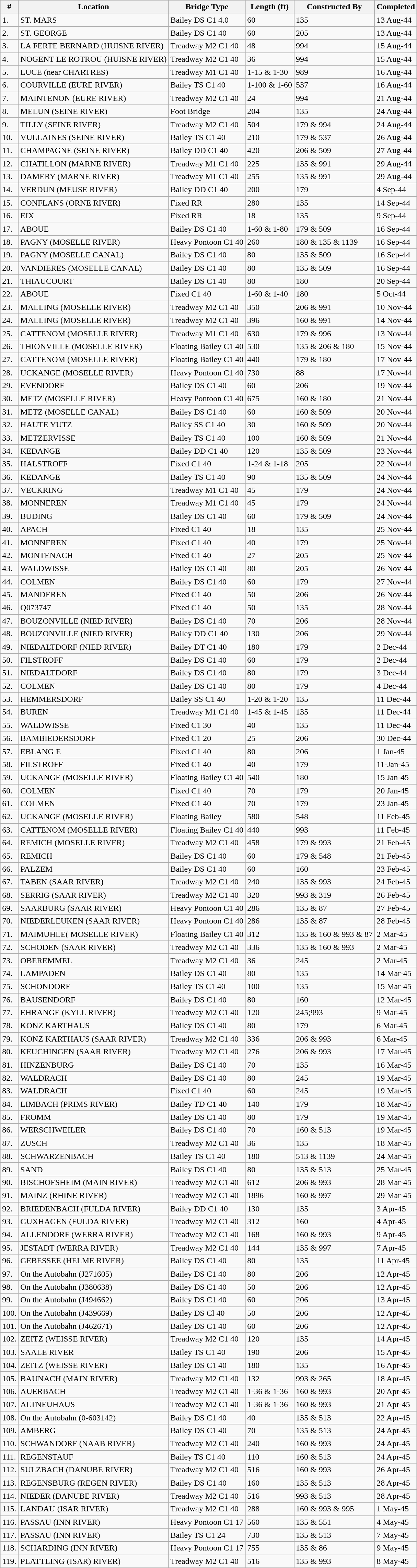<table class="sortable wikitable">
<tr style="background:#efefef;">
<th>#</th>
<th>Location</th>
<th>Bridge Type</th>
<th>Length (ft)</th>
<th>Constructed By</th>
<th>Completed</th>
</tr>
<tr>
<td>1.</td>
<td>ST. MARS</td>
<td>Bailey DS C1 4.0</td>
<td>60</td>
<td>135</td>
<td>13 Aug-44</td>
</tr>
<tr>
<td>2.</td>
<td>ST. GEORGE</td>
<td>Bailey DS C1 40</td>
<td>60</td>
<td>205</td>
<td>13 Aug-44</td>
</tr>
<tr>
<td>3.</td>
<td>LA FERTE BERNARD (HUISNE RIVER)</td>
<td>Treadway M2 C1 40</td>
<td>48</td>
<td>994</td>
<td>15 Aug-44</td>
</tr>
<tr>
<td>4.</td>
<td>NOGENT LE ROTROU (HUISNE RIVER)</td>
<td>Treadway M2 C1 40</td>
<td>36</td>
<td>994</td>
<td>15 Aug-44</td>
</tr>
<tr>
<td>5.</td>
<td>LUCE (near CHARTRES)</td>
<td>Treadway M1 C1 40</td>
<td>1-15 & 1-30</td>
<td>989</td>
<td>16 Aug-44</td>
</tr>
<tr>
<td>6.</td>
<td>COURVILLE (EURE RIVER)</td>
<td>Bailey TS C1 40</td>
<td>1-100 & 1-60</td>
<td>537</td>
<td>16 Aug-44</td>
</tr>
<tr>
<td>7.</td>
<td>MAINTENON (EURE RIVER)</td>
<td>Treadway M2 C1 40</td>
<td>24</td>
<td>994</td>
<td>21 Aug-44</td>
</tr>
<tr>
<td>8.</td>
<td>MELUN (SEINE RIVER)</td>
<td>Foot Bridge</td>
<td>204</td>
<td>135</td>
<td>24 Aug-44</td>
</tr>
<tr>
<td>9.</td>
<td>TILLY (SEINE RIVER)</td>
<td>Treadway M2 C1 40</td>
<td>504</td>
<td>179 & 994</td>
<td>24 Aug-44</td>
</tr>
<tr>
<td>10.</td>
<td>VULLAINES (SEINE RIVER)</td>
<td>Bailey TS C1 40</td>
<td>210</td>
<td>179 & 537</td>
<td>26 Aug-44</td>
</tr>
<tr>
<td>11.</td>
<td>CHAMPAGNE (SEINE RIVER)</td>
<td>Bailey DD C1 40</td>
<td>420</td>
<td>206 & 509</td>
<td>27 Aug-44</td>
</tr>
<tr>
<td>12.</td>
<td>CHATILLON (MARNE RIVER)</td>
<td>Treadway M1 C1 40</td>
<td>225</td>
<td>135 & 991</td>
<td>29 Aug-44</td>
</tr>
<tr>
<td>13.</td>
<td>DAMERY (MARNE RIVER)</td>
<td>Treadway M1 C1 40</td>
<td>255</td>
<td>135 & 991</td>
<td>29 Aug-44</td>
</tr>
<tr>
<td>14.</td>
<td>VERDUN (MEUSE RIVER)</td>
<td>Bailey DD C1 40</td>
<td>200</td>
<td>179</td>
<td>4 Sep-44</td>
</tr>
<tr>
<td>15.</td>
<td>CONFLANS (ORNE RIVER)</td>
<td>Fixed RR</td>
<td>280</td>
<td>135</td>
<td>14 Sep-44</td>
</tr>
<tr>
<td>16.</td>
<td>EIX</td>
<td>Fixed RR</td>
<td>18</td>
<td>135</td>
<td>9 Sep-44</td>
</tr>
<tr>
<td>17.</td>
<td>ABOUE</td>
<td>Bailey DS C1 40</td>
<td>1-60 & 1-80</td>
<td>179 & 509</td>
<td>16 Sep-44</td>
</tr>
<tr>
<td>18.</td>
<td>PAGNY (MOSELLE RIVER)</td>
<td>Heavy Pontoon C1 40</td>
<td>260</td>
<td>180 & 135 & 1139</td>
<td>16 Sep-44</td>
</tr>
<tr>
<td>19.</td>
<td>PAGNY (MOSELLE CANAL)</td>
<td>Bailey DS C1 40</td>
<td>80</td>
<td>135 & 509</td>
<td>16 Sep-44</td>
</tr>
<tr>
<td>20.</td>
<td>VANDIERES (MOSELLE CANAL)</td>
<td>Bailey DS C1 40</td>
<td>80</td>
<td>135 & 509</td>
<td>16 Sep-44</td>
</tr>
<tr>
<td>21.</td>
<td>THIAUCOURT</td>
<td>Bailey DS C1 40</td>
<td>80</td>
<td>180</td>
<td>20 Sep-44</td>
</tr>
<tr>
<td>22.</td>
<td>ABOUE</td>
<td>Fixed C1 40</td>
<td>1-60 & 1-40</td>
<td>180</td>
<td>5 Oct-44</td>
</tr>
<tr>
<td>23.</td>
<td>MALLING (MOSELLE RIVER)</td>
<td>Treadway M2 C1 40</td>
<td>350</td>
<td>206 & 991</td>
<td>10 Nov-44</td>
</tr>
<tr>
<td>24.</td>
<td>MALLING (MOSELLE RIVER)</td>
<td>Treadway M2 C1 40</td>
<td>396</td>
<td>160 & 991</td>
<td>14 Nov-44</td>
</tr>
<tr>
<td>25.</td>
<td>CATTENOM (MOSELLE RIVER)</td>
<td>Treadway M1 C1 40</td>
<td>630</td>
<td>179 & 996</td>
<td>13 Nov-44</td>
</tr>
<tr>
<td>26.</td>
<td>THIONVILLE (MOSELLE RIVER)</td>
<td>Floating Bailey C1 40</td>
<td>530</td>
<td>135 & 206 & 180</td>
<td>15 Nov-44</td>
</tr>
<tr>
<td>27.</td>
<td>CATTENOM (MOSELLE RIVER)</td>
<td>Floating Bailey C1 40</td>
<td>440</td>
<td>179 & 180</td>
<td>17 Nov-44</td>
</tr>
<tr>
<td>28.</td>
<td>UCKANGE (MOSELLE RIVER)</td>
<td>Heavy Pontoon C1 40</td>
<td>730</td>
<td>88</td>
<td>17 Nov-44</td>
</tr>
<tr>
<td>29.</td>
<td>EVENDORF</td>
<td>Bailey DS C1 40</td>
<td>60</td>
<td>206</td>
<td>19 Nov-44</td>
</tr>
<tr>
<td>30.</td>
<td>METZ (MOSELLE RIVER)</td>
<td>Heavy Pontoon C1 40</td>
<td>675</td>
<td>160 & 180</td>
<td>21 Nov-44</td>
</tr>
<tr>
<td>31.</td>
<td>METZ (MOSELLE CANAL)</td>
<td>Bailey DS C1 40</td>
<td>60</td>
<td>160 & 509</td>
<td>20 Nov-44</td>
</tr>
<tr>
<td>32.</td>
<td>HAUTE YUTZ</td>
<td>Bailey SS C1 40</td>
<td>30</td>
<td>160 & 509</td>
<td>20 Nov-44</td>
</tr>
<tr>
<td>33.</td>
<td>METZERVISSE</td>
<td>Bailey TS C1 40</td>
<td>100</td>
<td>160 & 509</td>
<td>21 Nov-44</td>
</tr>
<tr>
<td>34.</td>
<td>KEDANGE</td>
<td>Bailey DD C1 40</td>
<td>120</td>
<td>135 & 509</td>
<td>23 Nov-44</td>
</tr>
<tr>
<td>35.</td>
<td>HALSTROFF</td>
<td>Fixed C1 40</td>
<td>1-24 & 1-18</td>
<td>205</td>
<td>22 Nov-44</td>
</tr>
<tr>
<td>36.</td>
<td>KEDANGE</td>
<td>Bailey TS C1 40</td>
<td>90</td>
<td>135 & 509</td>
<td>24 Nov-44</td>
</tr>
<tr>
<td>37.</td>
<td>VECKRING</td>
<td>Treadway M1 C1 40</td>
<td>45</td>
<td>179</td>
<td>24 Nov-44</td>
</tr>
<tr>
<td>38.</td>
<td>MONNEREN</td>
<td>Treadway M1 C1 40</td>
<td>45</td>
<td>179</td>
<td>24 Nov-44</td>
</tr>
<tr>
<td>39.</td>
<td>BUDING</td>
<td>Bailey DS C1 40</td>
<td>60</td>
<td>179 & 509</td>
<td>24 Nov-44</td>
</tr>
<tr>
<td>40.</td>
<td>APACH</td>
<td>Fixed C1 40</td>
<td>18</td>
<td>135</td>
<td>25 Nov-44</td>
</tr>
<tr>
<td>41.</td>
<td>MONNEREN</td>
<td>Fixed C1 40</td>
<td>40</td>
<td>179</td>
<td>25 Nov-44</td>
</tr>
<tr>
<td>42.</td>
<td>MONTENACH</td>
<td>Fixed C1 40</td>
<td>27</td>
<td>205</td>
<td>25 Nov-44</td>
</tr>
<tr>
<td>43.</td>
<td>WALDWISSE</td>
<td>Bailey DS C1 40</td>
<td>80</td>
<td>205</td>
<td>26 Nov-44</td>
</tr>
<tr>
<td>44.</td>
<td>COLMEN</td>
<td>Bailey DS C1 40</td>
<td>60</td>
<td>179</td>
<td>27 Nov-44</td>
</tr>
<tr>
<td>45.</td>
<td>MANDEREN</td>
<td>Fixed C1 40</td>
<td>50</td>
<td>206</td>
<td>26 Nov-44</td>
</tr>
<tr>
<td>46.</td>
<td>Q073747</td>
<td>Fixed C1 40</td>
<td>50</td>
<td>135</td>
<td>28 Nov-44</td>
</tr>
<tr>
<td>47.</td>
<td>BOUZONVILLE (NIED RIVER)</td>
<td>Bailey DS C1 40</td>
<td>70</td>
<td>206</td>
<td>28 Nov-44</td>
</tr>
<tr>
<td>48.</td>
<td>BOUZONVILLE (NIED RIVER)</td>
<td>Bailey DD C1 40</td>
<td>130</td>
<td>206</td>
<td>29 Nov-44</td>
</tr>
<tr>
<td>49.</td>
<td>NIEDALTDORF (NIED RIVER)</td>
<td>Bailey DT C1 40</td>
<td>180</td>
<td>179</td>
<td>2 Dec-44</td>
</tr>
<tr>
<td>50.</td>
<td>FILSTROFF</td>
<td>Bailey DS C1 40</td>
<td>60</td>
<td>179</td>
<td>2 Dec-44</td>
</tr>
<tr>
<td>51.</td>
<td>NIEDALTDORF</td>
<td>Bailey DS C1 40</td>
<td>80</td>
<td>179</td>
<td>3 Dec-44</td>
</tr>
<tr>
<td>52.</td>
<td>COLMEN</td>
<td>Bailey DS C1 40</td>
<td>80</td>
<td>179</td>
<td>4 Dec-44</td>
</tr>
<tr>
<td>53.</td>
<td>HEMMERSDORF</td>
<td>Bailey SS C1 40</td>
<td>1-20 & 1-20</td>
<td>135</td>
<td>11 Dec-44</td>
</tr>
<tr>
<td>54.</td>
<td>BUREN</td>
<td>Treadway M1 C1 40</td>
<td>1-45 & 1-45</td>
<td>135</td>
<td>11 Dec-44</td>
</tr>
<tr>
<td>55.</td>
<td>WALDWISSE</td>
<td>Fixed C1 30</td>
<td>40</td>
<td>135</td>
<td>11 Dec-44</td>
</tr>
<tr>
<td>56.</td>
<td>BAMBIEDERSDORF</td>
<td>Fixed C1 20</td>
<td>25</td>
<td>206</td>
<td>30 Dec-44</td>
</tr>
<tr>
<td>57.</td>
<td>EBLANG E</td>
<td>Fixed C1 40</td>
<td>80</td>
<td>206</td>
<td>1 Jan-45</td>
</tr>
<tr>
<td>58.</td>
<td>FILSTROFF</td>
<td>Fixed C1 40</td>
<td>40</td>
<td>179</td>
<td>11-Jan-45</td>
</tr>
<tr>
<td>59.</td>
<td>UCKANGE (MOSELLE RIVER)</td>
<td>Floating Bailey C1 40</td>
<td>540</td>
<td>180</td>
<td>15 Jan-45</td>
</tr>
<tr>
<td>60.</td>
<td>COLMEN</td>
<td>Fixed C1 40</td>
<td>70</td>
<td>179</td>
<td>20 Jan-45</td>
</tr>
<tr>
<td>61.</td>
<td>COLMEN</td>
<td>Fixed C1 40</td>
<td>70</td>
<td>179</td>
<td>23 Jan-45</td>
</tr>
<tr>
<td>62.</td>
<td>UCKANGE (MOSELLE RIVER)</td>
<td>Floating Bailey</td>
<td>580</td>
<td>548</td>
<td>11 Feb-45</td>
</tr>
<tr>
<td>63.</td>
<td>CATTENOM (MOSELLE RIVER)</td>
<td>Floating Bailey C1 40</td>
<td>440</td>
<td>993</td>
<td>11 Feb-45</td>
</tr>
<tr>
<td>64.</td>
<td>REMICH (MOSELLE RIVER)</td>
<td>Treadway M2 C1 40</td>
<td>458</td>
<td>179 & 993</td>
<td>21 Feb-45</td>
</tr>
<tr>
<td>65.</td>
<td>REMICH</td>
<td>Bailey DS C1 40</td>
<td>60</td>
<td>179 & 548</td>
<td>21 Feb-45</td>
</tr>
<tr>
<td>66.</td>
<td>PALZEM</td>
<td>Bailey DS C1 40</td>
<td>60</td>
<td>160</td>
<td>23 Feb-45</td>
</tr>
<tr>
<td>67.</td>
<td>TABEN (SAAR RIVER)</td>
<td>Treadway M2 C1 40</td>
<td>240</td>
<td>135 & 993</td>
<td>24 Feb-45</td>
</tr>
<tr>
<td>68.</td>
<td>SERRIG (SAAR RIVER)</td>
<td>Treadway M2 C1 40</td>
<td>320</td>
<td>993 & 319</td>
<td>26 Feb-45</td>
</tr>
<tr>
<td>69.</td>
<td>SAARBURG (SAAR RIVER)</td>
<td>Heavy Pontoon C1 40</td>
<td>286</td>
<td>135 & 87</td>
<td>27 Feb-45</td>
</tr>
<tr>
<td>70.</td>
<td>NIEDERLEUKEN (SAAR RIVER)</td>
<td>Heavy Pontoon C1 40</td>
<td>286</td>
<td>135 & 87</td>
<td>28 Feb-45</td>
</tr>
<tr>
<td>71.</td>
<td>MAIMUHLE( MOSELLE RIVER)</td>
<td>Floating Bailey C1 40</td>
<td>312</td>
<td>135 & 160 & 993 & 87</td>
<td>2 Mar-45</td>
</tr>
<tr>
<td>72.</td>
<td>SCHODEN (SAAR RIVER)</td>
<td>Treadway M2 C1 40</td>
<td>336</td>
<td>135 & 160 & 993</td>
<td>2 Mar-45</td>
</tr>
<tr>
<td>73.</td>
<td>OBEREMMEL</td>
<td>Treadway M2 C1 40</td>
<td>36</td>
<td>245</td>
<td>2 Mar-45</td>
</tr>
<tr>
<td>74.</td>
<td>LAMPADEN</td>
<td>Bailey DS C1 40</td>
<td>80</td>
<td>135</td>
<td>14 Mar-45</td>
</tr>
<tr>
<td>75.</td>
<td>SCHONDORF</td>
<td>Bailey TS C1 40</td>
<td>100</td>
<td>135</td>
<td>15 Mar-45</td>
</tr>
<tr>
<td>76.</td>
<td>BAUSENDORF</td>
<td>Bailey DS C1 40</td>
<td>80</td>
<td>160</td>
<td>12 Mar-45</td>
</tr>
<tr>
<td>77.</td>
<td>EHRANGE (KYLL RIVER)</td>
<td>Treadway M2 C1 40</td>
<td>120</td>
<td>245;993</td>
<td>9 Mar-45</td>
</tr>
<tr>
<td>78.</td>
<td>KONZ KARTHAUS</td>
<td>Bailey DS C1 40</td>
<td>80</td>
<td>179</td>
<td>6 Mar-45</td>
</tr>
<tr>
<td>79.</td>
<td>KONZ KARTHAUS (SAAR RIVER)</td>
<td>Treadway M2 C1 40</td>
<td>336</td>
<td>206 & 993</td>
<td>6 Mar-45</td>
</tr>
<tr>
<td>80.</td>
<td>KEUCHINGEN (SAAR RIVER)</td>
<td>Treadway M2 C1 40</td>
<td>276</td>
<td>206 & 993</td>
<td>17 Mar-45</td>
</tr>
<tr>
<td>81.</td>
<td>HINZENBURG</td>
<td>Bailey DS C1 40</td>
<td>70</td>
<td>135</td>
<td>16 Mar-45</td>
</tr>
<tr>
<td>82.</td>
<td>WALDRACH</td>
<td>Bailey DS C1 40</td>
<td>80</td>
<td>245</td>
<td>19 Mar-45</td>
</tr>
<tr>
<td>83.</td>
<td>WALDRACH</td>
<td>Fixed C1 40</td>
<td>60</td>
<td>245</td>
<td>19 Mar-45</td>
</tr>
<tr>
<td>84.</td>
<td>LIMBACH (PRIMS RIVER)</td>
<td>Bailey TD C1 40</td>
<td>140</td>
<td>179</td>
<td>18 Mar-45</td>
</tr>
<tr>
<td>85.</td>
<td>FROMM</td>
<td>Bailey DS C1 40</td>
<td>80</td>
<td>179</td>
<td>19 Mar-45</td>
</tr>
<tr>
<td>86.</td>
<td>WERSCHWEILER</td>
<td>Bailey DS C1 40</td>
<td>70</td>
<td>160 & 513</td>
<td>19 Mar-45</td>
</tr>
<tr>
<td>87.</td>
<td>ZUSCH</td>
<td>Treadway M2 C1 40</td>
<td>36</td>
<td>135</td>
<td>18 Mar-45</td>
</tr>
<tr>
<td>88.</td>
<td>SCHWARZENBACH</td>
<td>Bailey TS C1 40</td>
<td>180</td>
<td>513 & 1139</td>
<td>24 Mar-45</td>
</tr>
<tr>
<td>89.</td>
<td>SAND</td>
<td>Bailey DS C1 40</td>
<td>80</td>
<td>135 & 513</td>
<td>25 Mar-45</td>
</tr>
<tr>
<td>90.</td>
<td>BISCHOFSHEIM (MAIN RIVER)</td>
<td>Treadway M2 C1 40</td>
<td>612</td>
<td>206 & 993</td>
<td>28 Mar-45</td>
</tr>
<tr>
<td>91.</td>
<td>MAINZ (RHINE RIVER)</td>
<td>Treadway M2 C1 40</td>
<td>1896</td>
<td>160 & 997</td>
<td>29 Mar-45</td>
</tr>
<tr>
<td>92.</td>
<td>BRIEDENBACH (FULDA RIVER)</td>
<td>Bailey DD C1 40</td>
<td>130</td>
<td>135</td>
<td>3 Apr-45</td>
</tr>
<tr>
<td>93.</td>
<td>GUXHAGEN (FULDA RIVER)</td>
<td>Treadway M2 C1 40</td>
<td>312</td>
<td>160</td>
<td>4 Apr-45</td>
</tr>
<tr>
<td>94.</td>
<td>ALLENDORF (WERRA RIVER)</td>
<td>Treadway M2 C1 40</td>
<td>168</td>
<td>160 & 993</td>
<td>9 Apr-45</td>
</tr>
<tr>
<td>95.</td>
<td>JESTADT (WERRA RIVER)</td>
<td>Treadway M2 C1 40</td>
<td>144</td>
<td>135 & 997</td>
<td>7 Apr-45</td>
</tr>
<tr>
<td>96.</td>
<td>GEBESSEE (HELME RIVER)</td>
<td>Bailey DS C1 40</td>
<td>80</td>
<td>135</td>
<td>11 Apr-45</td>
</tr>
<tr>
<td>97.</td>
<td>On the Autobahn (J271605)</td>
<td>Bailey DS C1 40</td>
<td>80</td>
<td>206</td>
<td>12 Apr-45</td>
</tr>
<tr>
<td>98.</td>
<td>On the Autobahn (J380638)</td>
<td>Bailey DS C1 40</td>
<td>50</td>
<td>206</td>
<td>12 Apr-45</td>
</tr>
<tr>
<td>99.</td>
<td>On the Autobahn (J494662)</td>
<td>Bailey DS C1 40</td>
<td>60</td>
<td>206</td>
<td>13 Apr-45</td>
</tr>
<tr>
<td>100.</td>
<td>On the Autobahn (J439669)</td>
<td>Bailey DS Cl 40</td>
<td>50</td>
<td>206</td>
<td>12 Apr-45</td>
</tr>
<tr>
<td>101.</td>
<td>On the Autobahn (J462671)</td>
<td>Bailey DS C1 40</td>
<td>60</td>
<td>206</td>
<td>12 Apr-45</td>
</tr>
<tr>
<td>102.</td>
<td>ZEITZ (WEISSE RIVER)</td>
<td>Treadway M2 C1 40</td>
<td>120</td>
<td>135</td>
<td>14 Apr-45</td>
</tr>
<tr>
<td>103.</td>
<td>SAALE RIVER</td>
<td>Bailey TS C1 40</td>
<td>190</td>
<td>206</td>
<td>15 Apr-45</td>
</tr>
<tr>
<td>104.</td>
<td>ZEITZ (WEISSE RIVER)</td>
<td>Bailey DS C1 40</td>
<td>180</td>
<td>135</td>
<td>16 Apr-45</td>
</tr>
<tr>
<td>105.</td>
<td>BAUNACH (MAIN RIVER)</td>
<td>Treadway M2 C1 40</td>
<td>132</td>
<td>993 & 265</td>
<td>18 Apr-45</td>
</tr>
<tr>
<td>106.</td>
<td>AUERBACH</td>
<td>Treadway M2 C1 40</td>
<td>1-36 & 1-36</td>
<td>160 & 993</td>
<td>20 Apr-45</td>
</tr>
<tr>
<td>107.</td>
<td>ALTNEUHAUS</td>
<td>Treadway M2 C1 40</td>
<td>1-36 & 1-36</td>
<td>160 & 993</td>
<td>21 Apr-45</td>
</tr>
<tr>
<td>108.</td>
<td>On the Autobahn (0-603142)</td>
<td>Bailey DS C1 40</td>
<td>40</td>
<td>135 & 513</td>
<td>22 Apr-45</td>
</tr>
<tr>
<td>109.</td>
<td>AMBERG</td>
<td>Bailey DS C1 40</td>
<td>70</td>
<td>135 & 513</td>
<td>24 Apr-45</td>
</tr>
<tr>
<td>110.</td>
<td>SCHWANDORF (NAAB RIVER)</td>
<td>Treadway M2 C1 40</td>
<td>240</td>
<td>160 & 993</td>
<td>24 Apr-45</td>
</tr>
<tr>
<td>111.</td>
<td>REGENSTAUF</td>
<td>Bailey TS C1 40</td>
<td>110</td>
<td>160 & 513</td>
<td>24 Apr-45</td>
</tr>
<tr>
<td>112.</td>
<td>SULZBACH (DANUBE RIVER)</td>
<td>Treadway M2 C1 40</td>
<td>516</td>
<td>160 & 993</td>
<td>26 Apr-45</td>
</tr>
<tr>
<td>113.</td>
<td>REGENSBURG (REGEN RIVER)</td>
<td>Bailey DS C1 40</td>
<td>160</td>
<td>135 & 513</td>
<td>28 Apr-45</td>
</tr>
<tr>
<td>114.</td>
<td>NIEDER (DANUBE RIVER)</td>
<td>Treadway M2 C1 40</td>
<td>516</td>
<td>993 & 513</td>
<td>28 Apr-45</td>
</tr>
<tr>
<td>115.</td>
<td>LANDAU (ISAR RIVER)</td>
<td>Treadway M2 C1 40</td>
<td>288</td>
<td>160 & 993 & 995</td>
<td>1 May-45</td>
</tr>
<tr>
<td>116.</td>
<td>PASSAU (INN RIVER)</td>
<td>Heavy Pontoon C1 17</td>
<td>560</td>
<td>135 & 551</td>
<td>4 May-45</td>
</tr>
<tr>
<td>117.</td>
<td>PASSAU (INN RIVER)</td>
<td>Bailey TS C1 24</td>
<td>730</td>
<td>135 & 513</td>
<td>7 May-45</td>
</tr>
<tr>
<td>118.</td>
<td>SCHARDING (INN RIVER)</td>
<td>Heavy Pontoon C1 17</td>
<td>755</td>
<td>135 & 86</td>
<td>9 May-45</td>
</tr>
<tr>
<td>119.</td>
<td>PLATTLING (ISAR) RIVER)</td>
<td>Treadway M2 C1 40</td>
<td>516</td>
<td>135 & 993</td>
<td>8 May-45</td>
</tr>
</table>
